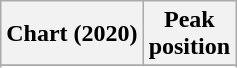<table class="wikitable sortable plainrowheaders" style="text-align:center">
<tr>
<th scope="col">Chart (2020)</th>
<th scope="col">Peak<br>position</th>
</tr>
<tr>
</tr>
<tr>
</tr>
<tr>
</tr>
</table>
